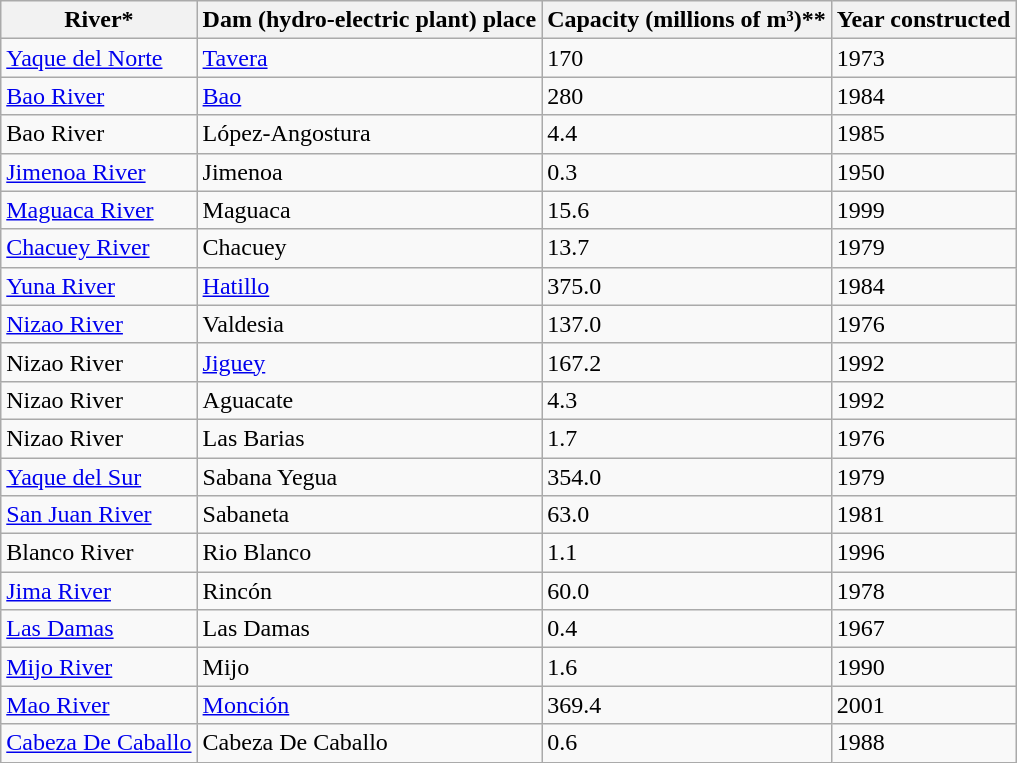<table class="wikitable sortable">
<tr>
<th>River*</th>
<th>Dam (hydro-electric plant) place</th>
<th>Capacity (millions of m³)**</th>
<th>Year constructed</th>
</tr>
<tr>
<td><a href='#'>Yaque del Norte</a></td>
<td><a href='#'>Tavera</a></td>
<td>170</td>
<td>1973</td>
</tr>
<tr>
<td><a href='#'>Bao River</a></td>
<td><a href='#'>Bao</a></td>
<td>280</td>
<td>1984</td>
</tr>
<tr>
<td>Bao River</td>
<td>López-Angostura</td>
<td>4.4</td>
<td>1985</td>
</tr>
<tr>
<td><a href='#'>Jimenoa River</a></td>
<td>Jimenoa</td>
<td>0.3</td>
<td>1950</td>
</tr>
<tr>
<td><a href='#'>Maguaca River</a></td>
<td>Maguaca</td>
<td>15.6</td>
<td>1999</td>
</tr>
<tr>
<td><a href='#'>Chacuey River</a></td>
<td>Chacuey</td>
<td>13.7</td>
<td>1979</td>
</tr>
<tr>
<td><a href='#'>Yuna River</a></td>
<td><a href='#'>Hatillo</a></td>
<td>375.0</td>
<td>1984</td>
</tr>
<tr>
<td><a href='#'>Nizao River</a></td>
<td>Valdesia</td>
<td>137.0</td>
<td>1976</td>
</tr>
<tr>
<td>Nizao River</td>
<td><a href='#'>Jiguey</a></td>
<td>167.2</td>
<td>1992</td>
</tr>
<tr>
<td>Nizao River</td>
<td>Aguacate</td>
<td>4.3</td>
<td>1992</td>
</tr>
<tr>
<td>Nizao River</td>
<td>Las Barias</td>
<td>1.7</td>
<td>1976</td>
</tr>
<tr>
<td><a href='#'>Yaque del Sur</a></td>
<td>Sabana Yegua</td>
<td>354.0</td>
<td>1979</td>
</tr>
<tr>
<td><a href='#'>San Juan River</a></td>
<td>Sabaneta</td>
<td>63.0</td>
<td>1981</td>
</tr>
<tr>
<td>Blanco River</td>
<td>Rio Blanco</td>
<td>1.1</td>
<td>1996</td>
</tr>
<tr>
<td><a href='#'>Jima River</a></td>
<td>Rincón</td>
<td>60.0</td>
<td>1978</td>
</tr>
<tr>
<td><a href='#'>Las Damas</a></td>
<td>Las Damas</td>
<td>0.4</td>
<td>1967</td>
</tr>
<tr>
<td><a href='#'>Mijo River</a></td>
<td>Mijo</td>
<td>1.6</td>
<td>1990</td>
</tr>
<tr>
<td><a href='#'>Mao River</a></td>
<td><a href='#'>Monción</a></td>
<td>369.4</td>
<td>2001</td>
</tr>
<tr>
<td><a href='#'>Cabeza De Caballo</a></td>
<td>Cabeza De Caballo</td>
<td>0.6</td>
<td>1988</td>
</tr>
</table>
